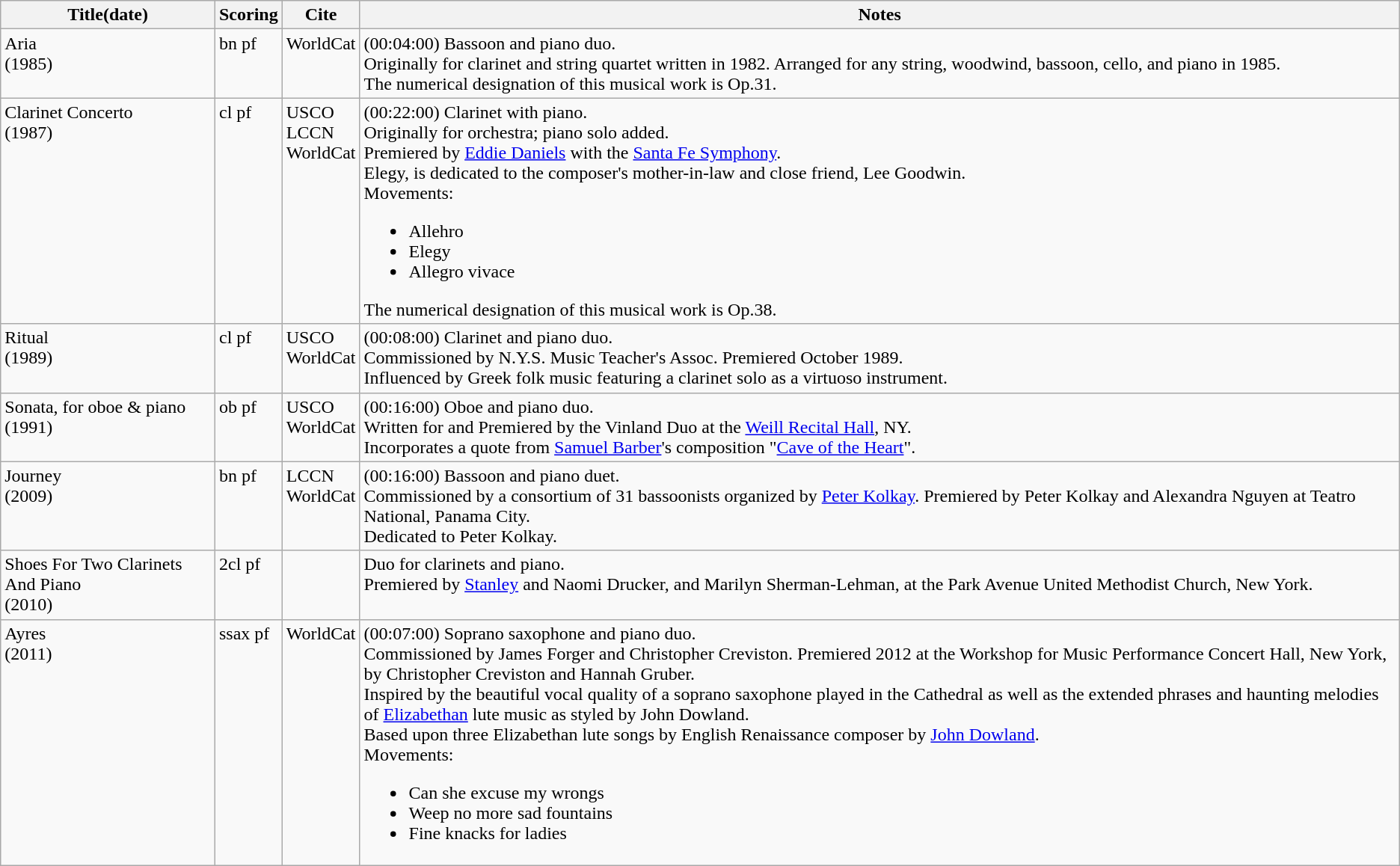<table class="sortable wikitable" style="margins:auto; width=95%;">
<tr>
<th width="">Title(date)</th>
<th width="">Scoring</th>
<th width="">Cite</th>
<th width="">Notes</th>
</tr>
<tr valign="top">
<td>Aria<br>(1985)</td>
<td>bn pf</td>
<td>WorldCat</td>
<td>(00:04:00) Bassoon and piano duo.<br>Originally for clarinet and string quartet written in 1982. Arranged for any string, woodwind, bassoon, cello, and piano in 1985.<br>The numerical designation of this musical work is Op.31.</td>
</tr>
<tr valign="top">
<td>Clarinet Concerto<br>(1987)</td>
<td>cl pf</td>
<td>USCO<br>LCCN<br>WorldCat</td>
<td>(00:22:00) Clarinet with piano.<br>Originally for orchestra; piano solo added.<br>Premiered by <a href='#'>Eddie Daniels</a> with the <a href='#'>Santa Fe Symphony</a>.<br>Elegy, is dedicated to the composer's mother-in-law and close friend, Lee Goodwin.<br>Movements:<ul><li>Allehro</li><li>Elegy</li><li>Allegro vivace</li></ul>The numerical designation of this musical work is Op.38.</td>
</tr>
<tr valign="top">
<td>Ritual<br>(1989)</td>
<td>cl pf</td>
<td>USCO<br>WorldCat</td>
<td>(00:08:00) Clarinet and piano duo.<br>Commissioned by N.Y.S. Music Teacher's Assoc. Premiered October 1989.<br>Influenced by Greek folk music featuring a clarinet solo as a virtuoso instrument.</td>
</tr>
<tr valign="top">
<td>Sonata, for oboe & piano<br>(1991)</td>
<td>ob pf</td>
<td>USCO<br>WorldCat</td>
<td>(00:16:00) Oboe and piano duo.<br>Written for and Premiered by the Vinland Duo at the <a href='#'>Weill Recital Hall</a>, NY.<br>Incorporates a quote from <a href='#'>Samuel Barber</a>'s composition "<a href='#'>Cave of the Heart</a>".</td>
</tr>
<tr valign="top">
<td>Journey<br>(2009)</td>
<td>bn pf</td>
<td>LCCN<br>WorldCat</td>
<td>(00:16:00) Bassoon and piano duet.<br>Commissioned by a consortium of 31 bassoonists organized by <a href='#'>Peter Kolkay</a>. Premiered by Peter Kolkay and Alexandra Nguyen at Teatro National, Panama City.<br>Dedicated to Peter Kolkay.</td>
</tr>
<tr valign="top">
<td>Shoes For Two Clarinets And Piano<br>(2010)</td>
<td>2cl pf</td>
<td></td>
<td>Duo for clarinets and piano.<br>Premiered by <a href='#'>Stanley</a> and Naomi Drucker, and Marilyn Sherman-Lehman, at the Park Avenue United Methodist Church, New York.</td>
</tr>
<tr valign="top">
<td>Ayres<br>(2011)</td>
<td>ssax pf</td>
<td>WorldCat</td>
<td>(00:07:00) Soprano saxophone and piano duo.<br>Commissioned by James Forger and Christopher Creviston. Premiered 2012 at the Workshop for Music Performance Concert Hall, New York, by Christopher Creviston and Hannah Gruber.<br>Inspired by the beautiful vocal quality of a soprano saxophone played in the Cathedral as well as the extended phrases and haunting melodies of <a href='#'>Elizabethan</a> lute music as styled by John Dowland.<br>Based upon three Elizabethan lute songs by English Renaissance composer by <a href='#'>John Dowland</a>.<br>Movements:<ul><li>Can she excuse my wrongs</li><li>Weep no more sad fountains</li><li>Fine knacks for ladies</li></ul></td>
</tr>
</table>
